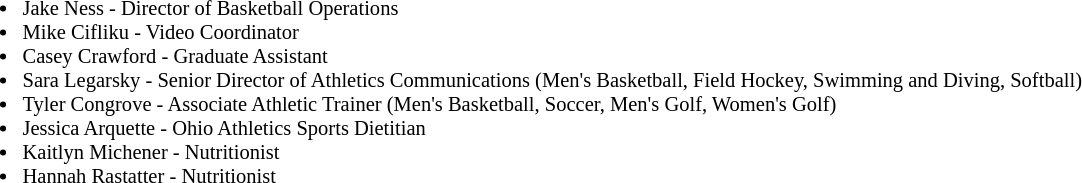<table class="toccolours" style="border-collapse:collapse; font-size:90%;">
<tr>
</tr>
<tr>
<td style="text-align: left; font-size: 95%;" valign="top"><br><ul><li>Jake Ness - Director of Basketball Operations</li><li>Mike Cifliku - Video Coordinator</li><li>Casey Crawford - Graduate Assistant</li><li>Sara Legarsky - Senior Director of Athletics Communications (Men's Basketball, Field Hockey, Swimming and Diving, Softball)</li><li>Tyler Congrove - Associate Athletic Trainer (Men's Basketball, Soccer, Men's Golf, Women's Golf)</li><li>Jessica Arquette - Ohio Athletics Sports Dietitian</li><li>Kaitlyn Michener - Nutritionist</li><li>Hannah Rastatter - Nutritionist</li></ul></td>
</tr>
</table>
